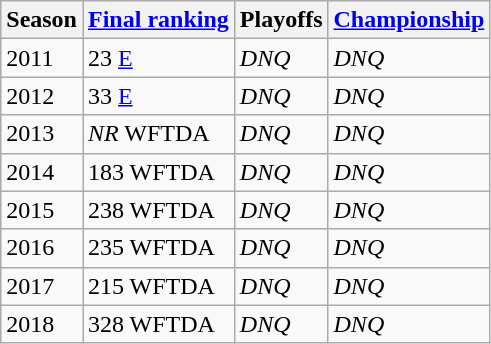<table class="wikitable sortable">
<tr>
<th>Season</th>
<th><a href='#'>Final ranking</a></th>
<th>Playoffs</th>
<th><a href='#'>Championship</a></th>
</tr>
<tr>
<td>2011</td>
<td>23 <a href='#'>E</a></td>
<td><em>DNQ</em></td>
<td><em>DNQ</em></td>
</tr>
<tr>
<td>2012</td>
<td>33 <a href='#'>E</a></td>
<td><em>DNQ</em></td>
<td><em>DNQ</em></td>
</tr>
<tr>
<td>2013</td>
<td><em>NR</em> WFTDA</td>
<td><em>DNQ</em></td>
<td><em>DNQ</em></td>
</tr>
<tr>
<td>2014</td>
<td>183 WFTDA</td>
<td><em>DNQ</em></td>
<td><em>DNQ</em></td>
</tr>
<tr>
<td>2015</td>
<td>238 WFTDA</td>
<td><em>DNQ</em></td>
<td><em>DNQ</em></td>
</tr>
<tr>
<td>2016</td>
<td>235 WFTDA</td>
<td><em>DNQ</em></td>
<td><em>DNQ</em></td>
</tr>
<tr>
<td>2017</td>
<td>215 WFTDA</td>
<td><em>DNQ</em></td>
<td><em>DNQ</em></td>
</tr>
<tr>
<td>2018</td>
<td>328 WFTDA</td>
<td><em>DNQ</em></td>
<td><em>DNQ</em></td>
</tr>
</table>
